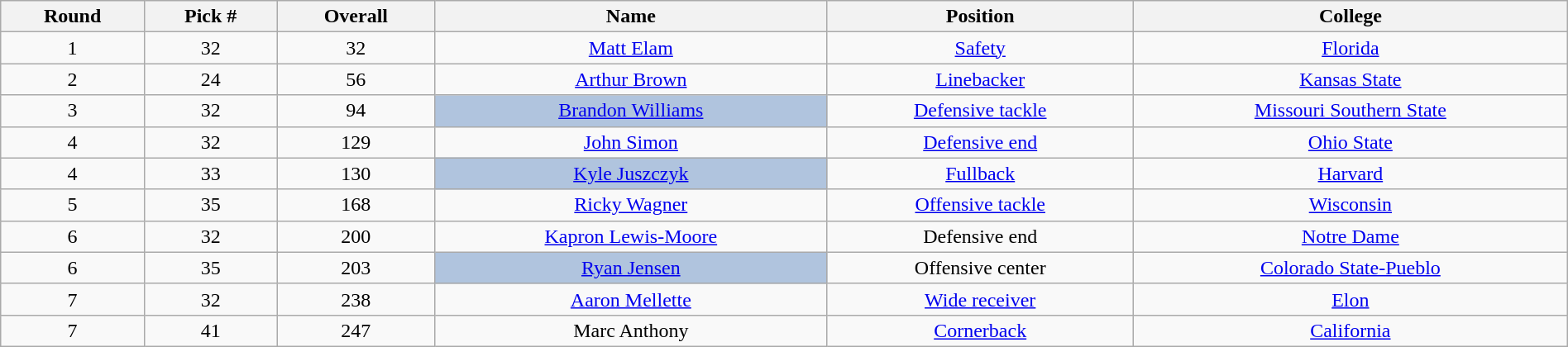<table class="wikitable sortable sortable" style="width: 100%; text-align:center">
<tr>
<th>Round</th>
<th>Pick #</th>
<th>Overall</th>
<th>Name</th>
<th>Position</th>
<th>College</th>
</tr>
<tr>
<td>1</td>
<td>32</td>
<td>32</td>
<td><a href='#'>Matt Elam</a></td>
<td><a href='#'>Safety</a></td>
<td><a href='#'>Florida</a></td>
</tr>
<tr>
<td>2</td>
<td>24</td>
<td>56</td>
<td><a href='#'>Arthur Brown</a></td>
<td><a href='#'>Linebacker</a></td>
<td><a href='#'>Kansas State</a></td>
</tr>
<tr>
<td>3</td>
<td>32</td>
<td>94</td>
<td style="background:lightsteelblue;"><a href='#'>Brandon Williams</a></td>
<td><a href='#'>Defensive tackle</a></td>
<td><a href='#'>Missouri Southern State</a></td>
</tr>
<tr>
<td>4</td>
<td>32</td>
<td>129</td>
<td><a href='#'>John Simon</a></td>
<td><a href='#'>Defensive end</a></td>
<td><a href='#'>Ohio State</a></td>
</tr>
<tr>
<td>4</td>
<td>33</td>
<td>130</td>
<td style="background:lightsteelblue;"><a href='#'>Kyle Juszczyk</a></td>
<td><a href='#'>Fullback</a></td>
<td><a href='#'>Harvard</a></td>
</tr>
<tr>
<td>5</td>
<td>35</td>
<td>168</td>
<td><a href='#'>Ricky Wagner</a></td>
<td><a href='#'>Offensive tackle</a></td>
<td><a href='#'>Wisconsin</a></td>
</tr>
<tr>
<td>6</td>
<td>32</td>
<td>200</td>
<td><a href='#'>Kapron Lewis-Moore</a></td>
<td>Defensive end</td>
<td><a href='#'>Notre Dame</a></td>
</tr>
<tr>
<td>6</td>
<td>35</td>
<td>203</td>
<td style="background:lightsteelblue;"><a href='#'>Ryan Jensen</a></td>
<td>Offensive center</td>
<td><a href='#'>Colorado State-Pueblo</a></td>
</tr>
<tr>
<td>7</td>
<td>32</td>
<td>238</td>
<td><a href='#'>Aaron Mellette</a></td>
<td><a href='#'>Wide receiver</a></td>
<td><a href='#'>Elon</a></td>
</tr>
<tr>
<td>7</td>
<td>41</td>
<td>247</td>
<td>Marc Anthony</td>
<td><a href='#'>Cornerback</a></td>
<td><a href='#'>California</a></td>
</tr>
</table>
